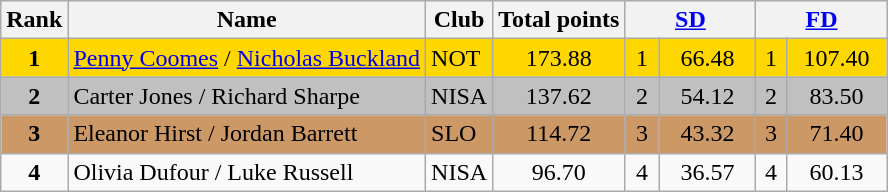<table class="wikitable sortable">
<tr>
<th>Rank</th>
<th>Name</th>
<th>Club</th>
<th>Total points</th>
<th colspan="2" width="80px"><a href='#'>SD</a></th>
<th colspan="2" width="80px"><a href='#'>FD</a></th>
</tr>
<tr bgcolor="gold">
<td align="center"><strong>1</strong></td>
<td><a href='#'>Penny Coomes</a> / <a href='#'>Nicholas Buckland</a></td>
<td>NOT</td>
<td align="center">173.88</td>
<td align="center">1</td>
<td align="center">66.48</td>
<td align="center">1</td>
<td align="center">107.40</td>
</tr>
<tr bgcolor="silver">
<td align="center"><strong>2</strong></td>
<td>Carter Jones / Richard Sharpe</td>
<td>NISA</td>
<td align="center">137.62</td>
<td align="center">2</td>
<td align="center">54.12</td>
<td align="center">2</td>
<td align="center">83.50</td>
</tr>
<tr bgcolor="cc9966">
<td align="center"><strong>3</strong></td>
<td>Eleanor Hirst / Jordan Barrett</td>
<td>SLO</td>
<td align="center">114.72</td>
<td align="center">3</td>
<td align="center">43.32</td>
<td align="center">3</td>
<td align="center">71.40</td>
</tr>
<tr>
<td align="center"><strong>4</strong></td>
<td>Olivia Dufour / Luke Russell</td>
<td>NISA</td>
<td align="center">96.70</td>
<td align="center">4</td>
<td align="center">36.57</td>
<td align="center">4</td>
<td align="center">60.13</td>
</tr>
</table>
